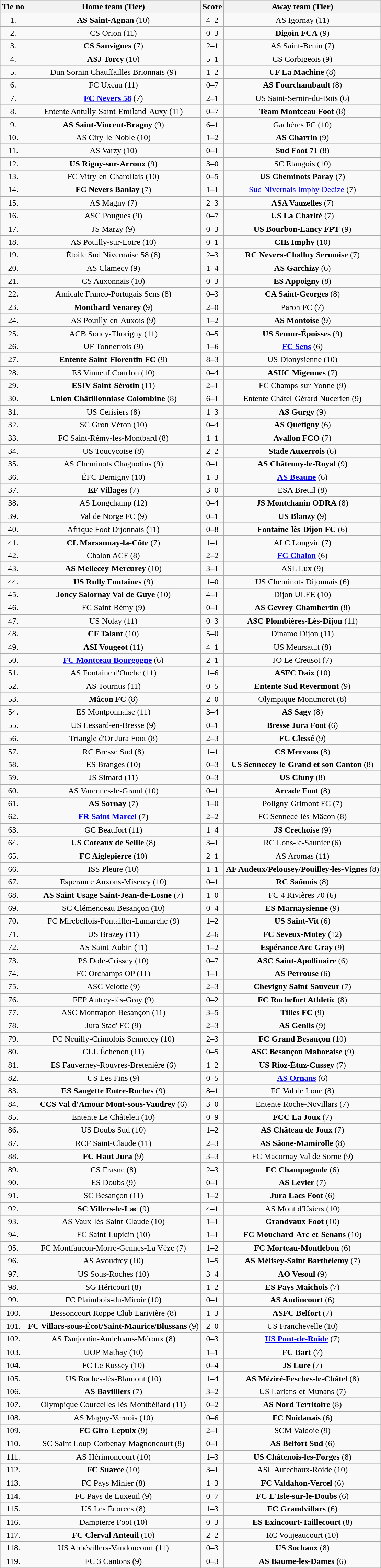<table class="wikitable" style="text-align: center">
<tr>
<th>Tie no</th>
<th>Home team (Tier)</th>
<th>Score</th>
<th>Away team (Tier)</th>
</tr>
<tr>
<td>1.</td>
<td><strong>AS Saint-Agnan</strong> (10)</td>
<td>4–2</td>
<td>AS Igornay (11)</td>
</tr>
<tr>
<td>2.</td>
<td>CS Orion (11)</td>
<td>0–3</td>
<td><strong>Digoin FCA</strong> (9)</td>
</tr>
<tr>
<td>3.</td>
<td><strong>CS Sanvignes</strong> (7)</td>
<td>2–1</td>
<td>AS Saint-Benin (7)</td>
</tr>
<tr>
<td>4.</td>
<td><strong>ASJ Torcy</strong> (10)</td>
<td>5–1</td>
<td>CS Corbigeois (9)</td>
</tr>
<tr>
<td>5.</td>
<td>Dun Sornin Chauffailles Brionnais (9)</td>
<td>1–2</td>
<td><strong>UF La Machine</strong> (8)</td>
</tr>
<tr>
<td>6.</td>
<td>FC Uxeau (11)</td>
<td>0–7</td>
<td><strong>AS Fourchambault</strong> (8)</td>
</tr>
<tr>
<td>7.</td>
<td><strong><a href='#'>FC Nevers 58</a></strong> (7)</td>
<td>2–1</td>
<td>US Saint-Sernin-du-Bois (6)</td>
</tr>
<tr>
<td>8.</td>
<td>Entente Antully-Saint-Emiland-Auxy (11)</td>
<td>0–7</td>
<td><strong>Team Montceau Foot</strong> (8)</td>
</tr>
<tr>
<td>9.</td>
<td><strong>AS Saint-Vincent-Bragny</strong> (9)</td>
<td>6–1</td>
<td>Gachères FC (10)</td>
</tr>
<tr>
<td>10.</td>
<td>AS Ciry-le-Noble (10)</td>
<td>1–2</td>
<td><strong>AS Charrin</strong> (9)</td>
</tr>
<tr>
<td>11.</td>
<td>AS Varzy (10)</td>
<td>0–1</td>
<td><strong>Sud Foot 71</strong> (8)</td>
</tr>
<tr>
<td>12.</td>
<td><strong>US Rigny-sur-Arroux</strong> (9)</td>
<td>3–0</td>
<td>SC Etangois (10)</td>
</tr>
<tr>
<td>13.</td>
<td>FC Vitry-en-Charollais (10)</td>
<td>0–5</td>
<td><strong>US Cheminots Paray</strong> (7)</td>
</tr>
<tr>
<td>14.</td>
<td><strong>FC Nevers Banlay</strong> (7)</td>
<td>1–1 </td>
<td><a href='#'>Sud Nivernais Imphy Decize</a> (7)</td>
</tr>
<tr>
<td>15.</td>
<td>AS Magny (7)</td>
<td>2–3</td>
<td><strong>ASA Vauzelles</strong> (7)</td>
</tr>
<tr>
<td>16.</td>
<td>ASC Pougues (9)</td>
<td>0–7</td>
<td><strong>US La Charité</strong> (7)</td>
</tr>
<tr>
<td>17.</td>
<td>JS Marzy (9)</td>
<td>0–3</td>
<td><strong>US Bourbon-Lancy FPT</strong> (9)</td>
</tr>
<tr>
<td>18.</td>
<td>AS Pouilly-sur-Loire (10)</td>
<td>0–1</td>
<td><strong>CIE Imphy</strong> (10)</td>
</tr>
<tr>
<td>19.</td>
<td>Étoile Sud Nivernaise 58 (8)</td>
<td>2–3</td>
<td><strong>RC Nevers-Challuy Sermoise</strong> (7)</td>
</tr>
<tr>
<td>20.</td>
<td>AS Clamecy (9)</td>
<td>1–4</td>
<td><strong>AS Garchizy</strong> (6)</td>
</tr>
<tr>
<td>21.</td>
<td>CS Auxonnais (10)</td>
<td>0–3</td>
<td><strong>ES Appoigny</strong> (8)</td>
</tr>
<tr>
<td>22.</td>
<td>Amicale Franco-Portugais Sens (8)</td>
<td>0–3</td>
<td><strong>CA Saint-Georges</strong> (8)</td>
</tr>
<tr>
<td>23.</td>
<td><strong>Montbard Venarey</strong> (9)</td>
<td>2–0</td>
<td>Paron FC (7)</td>
</tr>
<tr>
<td>24.</td>
<td>AS Pouilly-en-Auxois (9)</td>
<td>1–2</td>
<td><strong>AS Montoise</strong> (9)</td>
</tr>
<tr>
<td>25.</td>
<td>ACB Soucy-Thorigny (11)</td>
<td>0–5</td>
<td><strong>US Semur-Époisses</strong> (9)</td>
</tr>
<tr>
<td>26.</td>
<td>UF Tonnerrois (9)</td>
<td>1–6</td>
<td><strong><a href='#'>FC Sens</a></strong> (6)</td>
</tr>
<tr>
<td>27.</td>
<td><strong>Entente Saint-Florentin FC</strong> (9)</td>
<td>8–3</td>
<td>US Dionysienne (10)</td>
</tr>
<tr>
<td>28.</td>
<td>ES Vinneuf Courlon (10)</td>
<td>0–4</td>
<td><strong>ASUC Migennes</strong> (7)</td>
</tr>
<tr>
<td>29.</td>
<td><strong>ESIV Saint-Sérotin</strong> (11)</td>
<td>2–1</td>
<td>FC Champs-sur-Yonne (9)</td>
</tr>
<tr>
<td>30.</td>
<td><strong>Union Châtillonniase Colombine</strong> (8)</td>
<td>6–1</td>
<td>Entente Châtel-Gérard Nucerien (9)</td>
</tr>
<tr>
<td>31.</td>
<td>US Cerisiers (8)</td>
<td>1–3</td>
<td><strong>AS Gurgy</strong> (9)</td>
</tr>
<tr>
<td>32.</td>
<td>SC Gron Véron (10)</td>
<td>0–4</td>
<td><strong>AS Quetigny</strong> (6)</td>
</tr>
<tr>
<td>33.</td>
<td>FC Saint-Rémy-les-Montbard (8)</td>
<td>1–1 </td>
<td><strong>Avallon FCO</strong> (7)</td>
</tr>
<tr>
<td>34.</td>
<td>US Toucycoise (8)</td>
<td>2–2 </td>
<td><strong>Stade Auxerrois</strong> (6)</td>
</tr>
<tr>
<td>35.</td>
<td>AS Cheminots Chagnotins (9)</td>
<td>0–1</td>
<td><strong>AS Châtenoy-le-Royal</strong> (9)</td>
</tr>
<tr>
<td>36.</td>
<td>ÉFC Demigny (10)</td>
<td>1–3</td>
<td><strong><a href='#'>AS Beaune</a></strong> (6)</td>
</tr>
<tr>
<td>37.</td>
<td><strong>EF Villages</strong> (7)</td>
<td>3–0</td>
<td>ESA Breuil (8)</td>
</tr>
<tr>
<td>38.</td>
<td>AS Longchamp (12)</td>
<td>0–4</td>
<td><strong>JS Montchanin ODRA</strong> (8)</td>
</tr>
<tr>
<td>39.</td>
<td>Val de Norge FC (9)</td>
<td>0–1</td>
<td><strong>US Blanzy</strong> (9)</td>
</tr>
<tr>
<td>40.</td>
<td>Afrique Foot Dijonnais (11)</td>
<td>0–8</td>
<td><strong>Fontaine-lès-Dijon FC</strong> (6)</td>
</tr>
<tr>
<td>41.</td>
<td><strong>CL Marsannay-la-Côte</strong> (7)</td>
<td>1–1 </td>
<td>ALC Longvic (7)</td>
</tr>
<tr>
<td>42.</td>
<td>Chalon ACF (8)</td>
<td>2–2 </td>
<td><strong><a href='#'>FC Chalon</a></strong> (6)</td>
</tr>
<tr>
<td>43.</td>
<td><strong>AS Mellecey-Mercurey</strong> (10)</td>
<td>3–1</td>
<td>ASL Lux (9)</td>
</tr>
<tr>
<td>44.</td>
<td><strong>US Rully Fontaines</strong> (9)</td>
<td>1–0</td>
<td>US Cheminots Dijonnais (6)</td>
</tr>
<tr>
<td>45.</td>
<td><strong>Joncy Salornay Val de Guye</strong> (10)</td>
<td>4–1</td>
<td>Dijon ULFE (10)</td>
</tr>
<tr>
<td>46.</td>
<td>FC Saint-Rémy (9)</td>
<td>0–1</td>
<td><strong>AS Gevrey-Chambertin</strong> (8)</td>
</tr>
<tr>
<td>47.</td>
<td>US Nolay (11)</td>
<td>0–3</td>
<td><strong>ASC Plombières-Lès-Dijon</strong> (11)</td>
</tr>
<tr>
<td>48.</td>
<td><strong>CF Talant</strong> (10)</td>
<td>5–0</td>
<td>Dinamo Dijon (11)</td>
</tr>
<tr>
<td>49.</td>
<td><strong>ASI Vougeot</strong> (11)</td>
<td>4–1</td>
<td>US Meursault (8)</td>
</tr>
<tr>
<td>50.</td>
<td><strong><a href='#'>FC Montceau Bourgogne</a></strong> (6)</td>
<td>2–1</td>
<td>JO Le Creusot (7)</td>
</tr>
<tr>
<td>51.</td>
<td>AS Fontaine d'Ouche (11)</td>
<td>1–6</td>
<td><strong>ASFC Daix</strong> (10)</td>
</tr>
<tr>
<td>52.</td>
<td>AS Tournus (11)</td>
<td>0–5</td>
<td><strong>Entente Sud Revermont</strong> (9)</td>
</tr>
<tr>
<td>53.</td>
<td><strong>Mâcon FC</strong> (8)</td>
<td>2–0</td>
<td>Olympique Montmorot (8)</td>
</tr>
<tr>
<td>54.</td>
<td>ES Montponnaise (11)</td>
<td>3–4</td>
<td><strong>AS Sagy</strong> (8)</td>
</tr>
<tr>
<td>55.</td>
<td>US Lessard-en-Bresse (9)</td>
<td>0–1</td>
<td><strong>Bresse Jura Foot</strong> (6)</td>
</tr>
<tr>
<td>56.</td>
<td>Triangle d'Or Jura Foot (8)</td>
<td>2–3</td>
<td><strong>FC Clessé</strong> (9)</td>
</tr>
<tr>
<td>57.</td>
<td>RC Bresse Sud (8)</td>
<td>1–1 </td>
<td><strong>CS Mervans</strong> (8)</td>
</tr>
<tr>
<td>58.</td>
<td>ES Branges (10)</td>
<td>0–3</td>
<td><strong>US Sennecey-le-Grand et son Canton</strong> (8)</td>
</tr>
<tr>
<td>59.</td>
<td>JS Simard (11)</td>
<td>0–3</td>
<td><strong>US Cluny</strong> (8)</td>
</tr>
<tr>
<td>60.</td>
<td>AS Varennes-le-Grand (10)</td>
<td>0–1</td>
<td><strong>Arcade Foot</strong> (8)</td>
</tr>
<tr>
<td>61.</td>
<td><strong>AS Sornay</strong> (7)</td>
<td>1–0</td>
<td>Poligny-Grimont FC (7)</td>
</tr>
<tr>
<td>62.</td>
<td><strong><a href='#'>FR Saint Marcel</a></strong> (7)</td>
<td>2–2 </td>
<td>FC Sennecé-lès-Mâcon (8)</td>
</tr>
<tr>
<td>63.</td>
<td>GC Beaufort (11)</td>
<td>1–4</td>
<td><strong>JS Crechoise</strong> (9)</td>
</tr>
<tr>
<td>64.</td>
<td><strong>US Coteaux de Seille</strong> (8)</td>
<td>3–1</td>
<td>RC Lons-le-Saunier (6)</td>
</tr>
<tr>
<td>65.</td>
<td><strong>FC Aiglepierre</strong> (10)</td>
<td>2–1</td>
<td>AS Aromas (11)</td>
</tr>
<tr>
<td>66.</td>
<td>ISS Pleure (10)</td>
<td>1–1 </td>
<td><strong>AF Audeux/Pelousey/Pouilley-les-Vignes</strong> (8)</td>
</tr>
<tr>
<td>67.</td>
<td>Esperance Auxons-Miserey (10)</td>
<td>0–1</td>
<td><strong>RC Saônois</strong> (8)</td>
</tr>
<tr>
<td>68.</td>
<td><strong>AS Saint Usage Saint-Jean-de-Losne</strong> (7)</td>
<td>1–0</td>
<td>FC 4 Rivières 70 (6)</td>
</tr>
<tr>
<td>69.</td>
<td>SC Clémenceau Besançon (10)</td>
<td>0–4</td>
<td><strong>ES Marnaysienne</strong> (9)</td>
</tr>
<tr>
<td>70.</td>
<td>FC Mirebellois-Pontailler-Lamarche (9)</td>
<td>1–2</td>
<td><strong>US Saint-Vit</strong> (6)</td>
</tr>
<tr>
<td>71.</td>
<td>US Brazey (11)</td>
<td>2–6</td>
<td><strong>FC Seveux-Motey</strong> (12)</td>
</tr>
<tr>
<td>72.</td>
<td>AS Saint-Aubin (11)</td>
<td>1–2</td>
<td><strong>Espérance Arc-Gray</strong> (9)</td>
</tr>
<tr>
<td>73.</td>
<td>PS Dole-Crissey (10)</td>
<td>0–7</td>
<td><strong>ASC Saint-Apollinaire</strong> (6)</td>
</tr>
<tr>
<td>74.</td>
<td>FC Orchamps OP (11)</td>
<td>1–1 </td>
<td><strong>AS Perrouse</strong> (6)</td>
</tr>
<tr>
<td>75.</td>
<td>ASC Velotte (9)</td>
<td>2–3</td>
<td><strong>Chevigny Saint-Sauveur</strong> (7)</td>
</tr>
<tr>
<td>76.</td>
<td>FEP Autrey-lès-Gray (9)</td>
<td>0–2</td>
<td><strong>FC Rochefort Athletic</strong> (8)</td>
</tr>
<tr>
<td>77.</td>
<td>ASC Montrapon Besançon (11)</td>
<td>3–5</td>
<td><strong>Tilles FC</strong> (9)</td>
</tr>
<tr>
<td>78.</td>
<td>Jura Stad' FC (9)</td>
<td>2–3</td>
<td><strong>AS Genlis</strong> (9)</td>
</tr>
<tr>
<td>79.</td>
<td>FC Neuilly-Crimolois Sennecey (10)</td>
<td>2–3</td>
<td><strong>FC Grand Besançon</strong> (10)</td>
</tr>
<tr>
<td>80.</td>
<td>CLL Échenon (11)</td>
<td>0–5</td>
<td><strong>ASC Besançon Mahoraise</strong> (9)</td>
</tr>
<tr>
<td>81.</td>
<td>ES Fauverney-Rouvres-Bretenière (6)</td>
<td>1–2</td>
<td><strong>US Rioz-Étuz-Cussey</strong> (7)</td>
</tr>
<tr>
<td>82.</td>
<td>US Les Fins (9)</td>
<td>0–5</td>
<td><strong><a href='#'>AS Ornans</a></strong> (6)</td>
</tr>
<tr>
<td>83.</td>
<td><strong>ES Saugette Entre-Roches</strong> (9)</td>
<td>8–1</td>
<td>FC Val de Loue (8)</td>
</tr>
<tr>
<td>84.</td>
<td><strong>CCS Val d'Amour Mont-sous-Vaudrey</strong> (6)</td>
<td>3–0</td>
<td>Entente Roche-Novillars (7)</td>
</tr>
<tr>
<td>85.</td>
<td>Entente Le Châteleu (10)</td>
<td>0–9</td>
<td><strong>FCC La Joux</strong> (7)</td>
</tr>
<tr>
<td>86.</td>
<td>US Doubs Sud (10)</td>
<td>1–2</td>
<td><strong>AS Château de Joux</strong> (7)</td>
</tr>
<tr>
<td>87.</td>
<td>RCF Saint-Claude (11)</td>
<td>2–3</td>
<td><strong>AS Sâone-Mamirolle</strong> (8)</td>
</tr>
<tr>
<td>88.</td>
<td><strong>FC Haut Jura</strong> (9)</td>
<td>3–3 </td>
<td>FC Macornay Val de Sorne (9)</td>
</tr>
<tr>
<td>89.</td>
<td>CS Frasne (8)</td>
<td>2–3</td>
<td><strong>FC Champagnole</strong> (6)</td>
</tr>
<tr>
<td>90.</td>
<td>ES Doubs (9)</td>
<td>0–1</td>
<td><strong>AS Levier</strong> (7)</td>
</tr>
<tr>
<td>91.</td>
<td>SC Besançon (11)</td>
<td>1–2</td>
<td><strong>Jura Lacs Foot</strong> (6)</td>
</tr>
<tr>
<td>92.</td>
<td><strong>SC Villers-le-Lac</strong> (9)</td>
<td>4–1</td>
<td>AS Mont d'Usiers (10)</td>
</tr>
<tr>
<td>93.</td>
<td>AS Vaux-lès-Saint-Claude (10)</td>
<td>1–1 </td>
<td><strong>Grandvaux Foot</strong> (10)</td>
</tr>
<tr>
<td>94.</td>
<td>FC Saint-Lupicin (10)</td>
<td>1–1 </td>
<td><strong>FC Mouchard-Arc-et-Senans</strong> (10)</td>
</tr>
<tr>
<td>95.</td>
<td>FC Montfaucon-Morre-Gennes-La Vèze (7)</td>
<td>1–2</td>
<td><strong>FC Morteau-Montlebon</strong> (6)</td>
</tr>
<tr>
<td>96.</td>
<td>AS Avoudrey (10)</td>
<td>1–5</td>
<td><strong>AS Mélisey-Saint Barthélemy</strong> (7)</td>
</tr>
<tr>
<td>97.</td>
<td>US Sous-Roches (10)</td>
<td>3–4</td>
<td><strong>AO Vesoul</strong> (9)</td>
</tr>
<tr>
<td>98.</td>
<td>SG Héricourt (8)</td>
<td>1–2</td>
<td><strong>ES Pays Maîchois</strong> (7)</td>
</tr>
<tr>
<td>99.</td>
<td>FC Plaimbois-du-Miroir (10)</td>
<td>0–1</td>
<td><strong>AS Audincourt</strong> (6)</td>
</tr>
<tr>
<td>100.</td>
<td>Bessoncourt Roppe Club Larivière (8)</td>
<td>1–3</td>
<td><strong>ASFC Belfort</strong> (7)</td>
</tr>
<tr>
<td>101.</td>
<td><strong>FC Villars-sous-Écot/Saint-Maurice/Blussans</strong> (9)</td>
<td>2–0</td>
<td>US Franchevelle (10)</td>
</tr>
<tr>
<td>102.</td>
<td>AS Danjoutin-Andelnans-Méroux (8)</td>
<td>0–3</td>
<td><strong><a href='#'>US Pont-de-Roide</a></strong> (7)</td>
</tr>
<tr>
<td>103.</td>
<td>UOP Mathay (10)</td>
<td>1–1 </td>
<td><strong>FC Bart</strong> (7)</td>
</tr>
<tr>
<td>104.</td>
<td>FC Le Russey (10)</td>
<td>0–4</td>
<td><strong>JS Lure</strong> (7)</td>
</tr>
<tr>
<td>105.</td>
<td>US Roches-lès-Blamont (10)</td>
<td>1–4</td>
<td><strong>AS Méziré-Fesches-le-Châtel</strong> (8)</td>
</tr>
<tr>
<td>106.</td>
<td><strong>AS Bavilliers</strong> (7)</td>
<td>3–2</td>
<td>US Larians-et-Munans (7)</td>
</tr>
<tr>
<td>107.</td>
<td>Olympique Courcelles-lès-Montbéliard (11)</td>
<td>0–2</td>
<td><strong>AS Nord Territoire</strong> (8)</td>
</tr>
<tr>
<td>108.</td>
<td>AS Magny-Vernois (10)</td>
<td>0–6</td>
<td><strong>FC Noidanais</strong> (6)</td>
</tr>
<tr>
<td>109.</td>
<td><strong>FC Giro-Lepuix</strong> (9)</td>
<td>2–1</td>
<td>SCM Valdoie (9)</td>
</tr>
<tr>
<td>110.</td>
<td>SC Saint Loup-Corbenay-Magnoncourt (8)</td>
<td>0–1</td>
<td><strong>AS Belfort Sud</strong> (6)</td>
</tr>
<tr>
<td>111.</td>
<td>AS Hérimoncourt (10)</td>
<td>1–3</td>
<td><strong>US Châtenois-les-Forges</strong> (8)</td>
</tr>
<tr>
<td>112.</td>
<td><strong>FC Suarce</strong> (10)</td>
<td>3–1</td>
<td>ASL Autechaux-Roide (10)</td>
</tr>
<tr>
<td>113.</td>
<td>FC Pays Minier (8)</td>
<td>1–3</td>
<td><strong>FC Valdahon-Vercel</strong> (6)</td>
</tr>
<tr>
<td>114.</td>
<td>FC Pays de Luxeuil (9)</td>
<td>0–7</td>
<td><strong>FC L'Isle-sur-le-Doubs</strong> (6)</td>
</tr>
<tr>
<td>115.</td>
<td>US Les Écorces (8)</td>
<td>1–3</td>
<td><strong>FC Grandvillars</strong> (6)</td>
</tr>
<tr>
<td>116.</td>
<td>Dampierre Foot (10)</td>
<td>0–3</td>
<td><strong>ES Exincourt-Taillecourt</strong> (8)</td>
</tr>
<tr>
<td>117.</td>
<td><strong>FC Clerval Anteuil</strong> (10)</td>
<td>2–2 </td>
<td>RC Voujeaucourt (10)</td>
</tr>
<tr>
<td>118.</td>
<td>US Abbévillers-Vandoncourt (11)</td>
<td>0–3</td>
<td><strong>US Sochaux</strong> (8)</td>
</tr>
<tr>
<td>119.</td>
<td>FC 3 Cantons (9)</td>
<td>0–3</td>
<td><strong>AS Baume-les-Dames</strong> (6)</td>
</tr>
</table>
